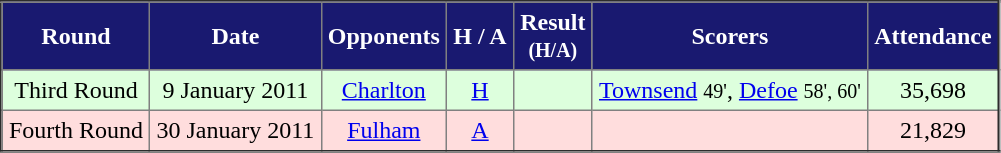<table border="2" cellpadding="4" style="border-collapse:collapse; text-align:center;">
<tr style="background:#191970; color:white;">
<th><strong>Round</strong></th>
<th><strong>Date</strong></th>
<th><strong>Opponents</strong></th>
<th><strong>H / A</strong></th>
<th><strong>Result <br> <small>(H/A)</small></strong></th>
<th><strong>Scorers</strong></th>
<th><strong>Attendance</strong></th>
</tr>
<tr bgcolor="#ddffdd">
<td>Third Round</td>
<td>9 January 2011</td>
<td><a href='#'>Charlton</a></td>
<td><a href='#'>H</a></td>
<td></td>
<td><a href='#'>Townsend</a> <small>49'</small>, <a href='#'>Defoe</a> <small>58', 60'</small></td>
<td>35,698</td>
</tr>
<tr bgcolor="#ffdddd">
<td>Fourth Round</td>
<td>30 January 2011</td>
<td><a href='#'>Fulham</a></td>
<td><a href='#'>A</a></td>
<td></td>
<td></td>
<td>21,829</td>
</tr>
</table>
